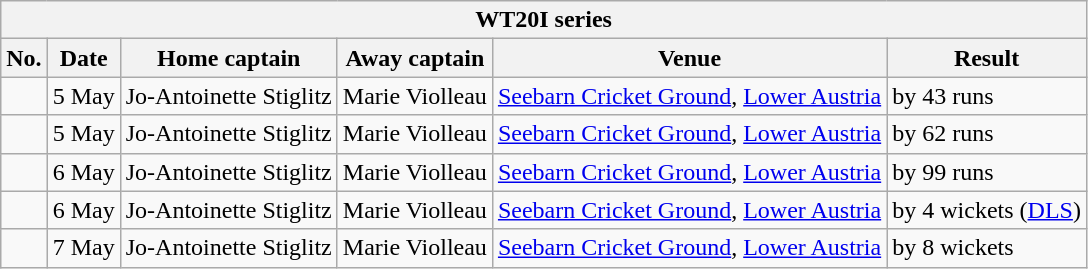<table class="wikitable">
<tr>
<th colspan="6">WT20I series</th>
</tr>
<tr>
<th>No.</th>
<th>Date</th>
<th>Home captain</th>
<th>Away captain</th>
<th>Venue</th>
<th>Result</th>
</tr>
<tr>
<td></td>
<td>5 May</td>
<td>Jo-Antoinette Stiglitz</td>
<td>Marie Violleau</td>
<td><a href='#'>Seebarn Cricket Ground</a>, <a href='#'>Lower Austria</a></td>
<td> by 43 runs</td>
</tr>
<tr>
<td></td>
<td>5 May</td>
<td>Jo-Antoinette Stiglitz</td>
<td>Marie Violleau</td>
<td><a href='#'>Seebarn Cricket Ground</a>, <a href='#'>Lower Austria</a></td>
<td> by 62 runs</td>
</tr>
<tr>
<td></td>
<td>6 May</td>
<td>Jo-Antoinette Stiglitz</td>
<td>Marie Violleau</td>
<td><a href='#'>Seebarn Cricket Ground</a>, <a href='#'>Lower Austria</a></td>
<td> by 99 runs</td>
</tr>
<tr>
<td></td>
<td>6 May</td>
<td>Jo-Antoinette Stiglitz</td>
<td>Marie Violleau</td>
<td><a href='#'>Seebarn Cricket Ground</a>, <a href='#'>Lower Austria</a></td>
<td> by 4 wickets (<a href='#'>DLS</a>)</td>
</tr>
<tr>
<td></td>
<td>7 May</td>
<td>Jo-Antoinette Stiglitz</td>
<td>Marie Violleau</td>
<td><a href='#'>Seebarn Cricket Ground</a>, <a href='#'>Lower Austria</a></td>
<td> by 8 wickets</td>
</tr>
</table>
